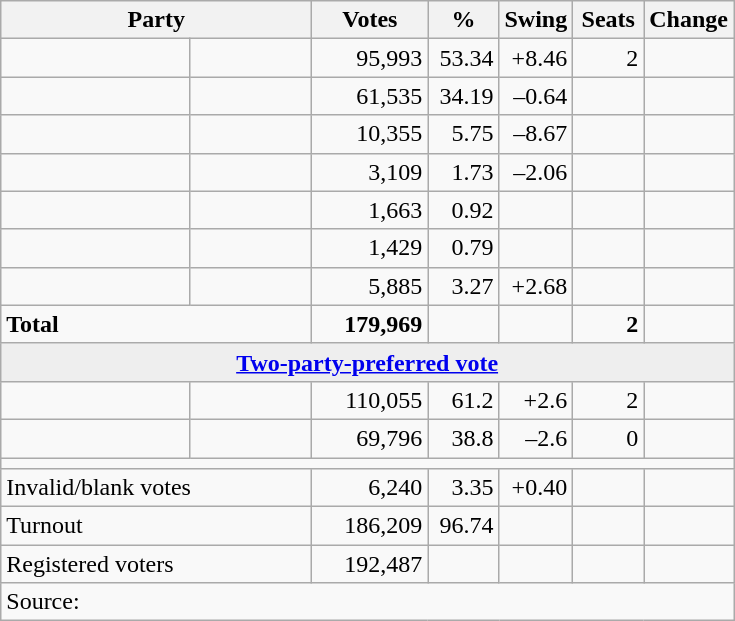<table class="wikitable">
<tr>
<th style="width:200px" colspan=2><strong>Party</strong></th>
<th style="width:70px; text-align:center;"><strong>Votes</strong></th>
<th style="width:40px; text-align:center;"><strong>%</strong></th>
<th style="width:40px; text-align:center;"><strong>Swing</strong></th>
<th style="width:40px; text-align:center;"><strong>Seats</strong></th>
<th style="width:40px; text-align:center;"><strong>Change</strong></th>
</tr>
<tr>
<td> </td>
<td></td>
<td align=right>95,993</td>
<td align=right>53.34</td>
<td align=right>+8.46</td>
<td align=right>2</td>
<td align=right></td>
</tr>
<tr>
<td> </td>
<td></td>
<td align=right>61,535</td>
<td align=right>34.19</td>
<td align=right>–0.64</td>
<td align=right></td>
<td align=right></td>
</tr>
<tr>
<td> </td>
<td></td>
<td align=right>10,355</td>
<td align=right>5.75</td>
<td align=right>–8.67</td>
<td align=right></td>
<td align=right></td>
</tr>
<tr>
<td> </td>
<td></td>
<td align=right>3,109</td>
<td align=right>1.73</td>
<td align=right>–2.06</td>
<td align=right></td>
<td align=right></td>
</tr>
<tr>
<td> </td>
<td></td>
<td align=right>1,663</td>
<td align=right>0.92</td>
<td align=right></td>
<td align=right></td>
<td align=right></td>
</tr>
<tr>
<td> </td>
<td></td>
<td align=right>1,429</td>
<td align=right>0.79</td>
<td align=right></td>
<td align=right></td>
<td align=right></td>
</tr>
<tr>
<td> </td>
<td></td>
<td align=right>5,885</td>
<td align=right>3.27</td>
<td align=right>+2.68</td>
<td align=right></td>
<td align=right></td>
</tr>
<tr>
<td colspan=2 align="left"><strong>Total</strong></td>
<td align=right><strong>179,969</strong></td>
<td align=right></td>
<td align=right></td>
<td align=right><strong>2</strong></td>
<td align=right></td>
</tr>
<tr>
<td colspan=7 style="text-align:center; background:#eee;"><strong><a href='#'>Two-party-preferred vote</a></strong></td>
</tr>
<tr>
<td> </td>
<td></td>
<td align=right>110,055</td>
<td align=right>61.2</td>
<td align=right>+2.6</td>
<td align=right>2</td>
<td align=right></td>
</tr>
<tr>
<td> </td>
<td></td>
<td align=right>69,796</td>
<td align=right>38.8</td>
<td align=right>–2.6</td>
<td align=right>0</td>
<td align=right></td>
</tr>
<tr>
<td colspan=7></td>
</tr>
<tr>
<td colspan=2 style="text-align:left;">Invalid/blank votes</td>
<td align=right>6,240</td>
<td align=right>3.35</td>
<td align=right>+0.40</td>
<td></td>
<td></td>
</tr>
<tr>
<td colspan=2 style="text-align:left;">Turnout</td>
<td align=right>186,209</td>
<td align=right>96.74</td>
<td></td>
<td></td>
<td></td>
</tr>
<tr>
<td colspan=2 style="text-align:left;">Registered voters</td>
<td align=right>192,487</td>
<td></td>
<td></td>
<td></td>
<td></td>
</tr>
<tr>
<td colspan="7" align="left">Source: </td>
</tr>
</table>
